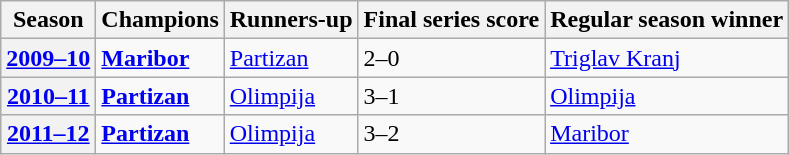<table class="wikitable">
<tr>
<th>Season</th>
<th>Champions</th>
<th>Runners-up</th>
<th>Final series score</th>
<th>Regular season winner</th>
</tr>
<tr>
<th><a href='#'>2009–10</a></th>
<td><strong> <a href='#'>Maribor</a></strong></td>
<td> <a href='#'>Partizan</a></td>
<td>2–0</td>
<td> <a href='#'>Triglav Kranj</a></td>
</tr>
<tr>
<th><a href='#'>2010–11</a></th>
<td><strong> <a href='#'>Partizan</a></strong></td>
<td> <a href='#'>Olimpija</a></td>
<td>3–1</td>
<td> <a href='#'>Olimpija</a></td>
</tr>
<tr>
<th><a href='#'>2011–12</a></th>
<td><strong> <a href='#'>Partizan</a></strong></td>
<td> <a href='#'>Olimpija</a></td>
<td>3–2</td>
<td> <a href='#'>Maribor</a></td>
</tr>
</table>
